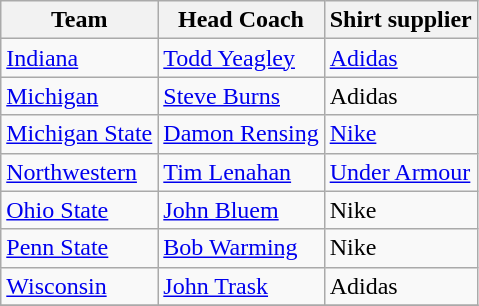<table class="wikitable sortable" style="text-align: left;">
<tr>
<th>Team</th>
<th>Head Coach</th>
<th>Shirt supplier</th>
</tr>
<tr>
<td><a href='#'>Indiana</a></td>
<td> <a href='#'>Todd Yeagley</a></td>
<td> <a href='#'>Adidas</a></td>
</tr>
<tr>
<td><a href='#'>Michigan</a></td>
<td> <a href='#'>Steve Burns</a></td>
<td> Adidas</td>
</tr>
<tr>
<td><a href='#'>Michigan State</a></td>
<td> <a href='#'>Damon Rensing</a></td>
<td> <a href='#'>Nike</a></td>
</tr>
<tr>
<td><a href='#'>Northwestern</a></td>
<td> <a href='#'>Tim Lenahan</a></td>
<td> <a href='#'>Under Armour</a></td>
</tr>
<tr>
<td><a href='#'>Ohio State</a></td>
<td> <a href='#'>John Bluem</a></td>
<td> Nike</td>
</tr>
<tr>
<td><a href='#'>Penn State</a></td>
<td> <a href='#'>Bob Warming</a></td>
<td> Nike</td>
</tr>
<tr>
<td><a href='#'>Wisconsin</a></td>
<td> <a href='#'>John Trask</a></td>
<td> Adidas</td>
</tr>
<tr>
</tr>
</table>
